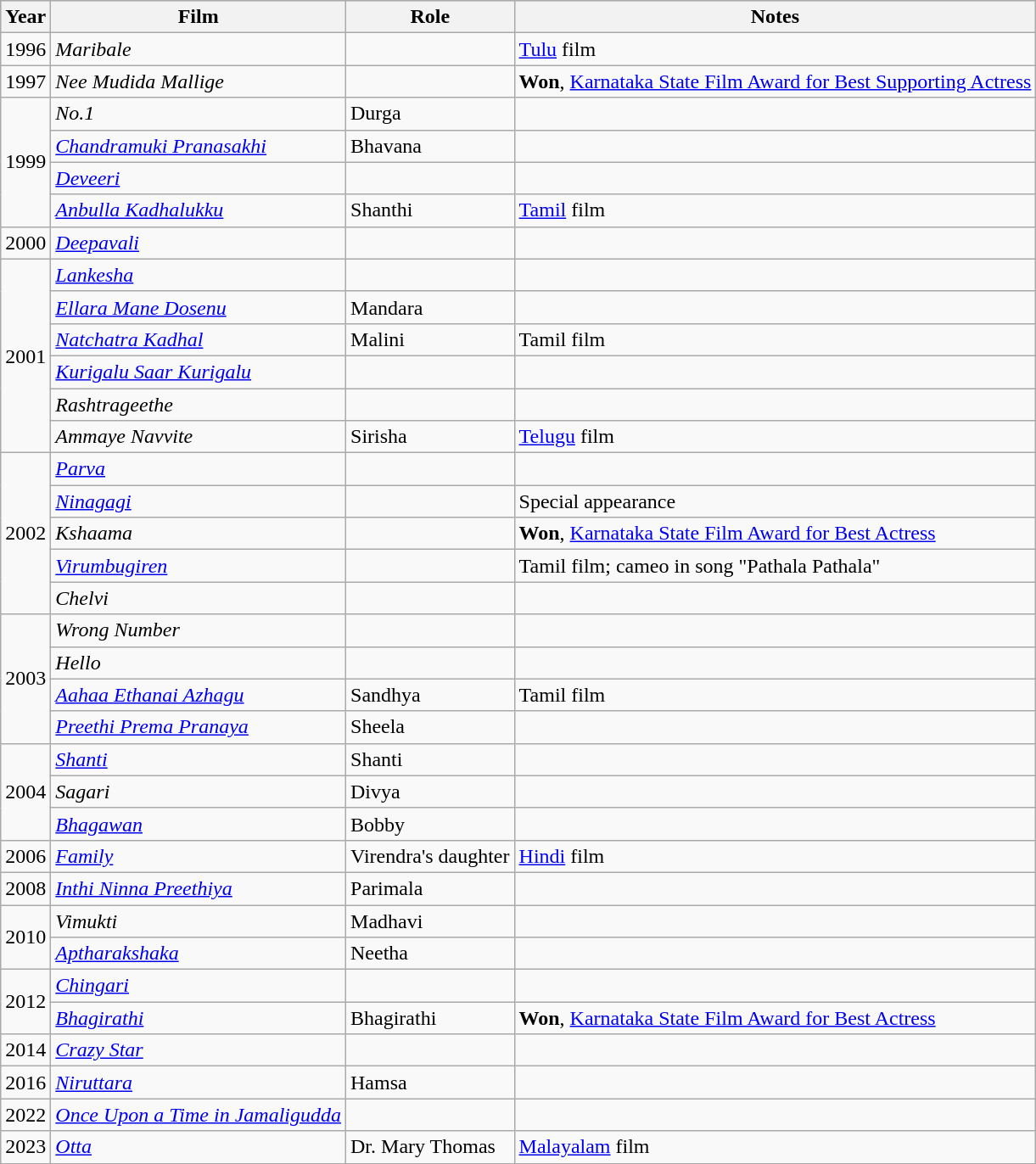<table class="wikitable sortable">
<tr style="background:#ccc; text-align:center;">
<th>Year</th>
<th>Film</th>
<th>Role</th>
<th>Notes</th>
</tr>
<tr>
<td>1996</td>
<td><em>Maribale</em></td>
<td></td>
<td><a href='#'>Tulu</a> film</td>
</tr>
<tr>
<td>1997</td>
<td><em>Nee Mudida Mallige</em></td>
<td></td>
<td><strong>Won</strong>, <a href='#'>Karnataka State Film Award for Best Supporting Actress</a></td>
</tr>
<tr>
<td rowspan="4">1999</td>
<td><em>No.1</em></td>
<td>Durga</td>
<td></td>
</tr>
<tr>
<td><em><a href='#'>Chandramuki Pranasakhi</a></em></td>
<td>Bhavana</td>
<td></td>
</tr>
<tr>
<td><em><a href='#'>Deveeri</a></em></td>
<td></td>
<td></td>
</tr>
<tr>
<td><em><a href='#'>Anbulla Kadhalukku</a></em></td>
<td>Shanthi</td>
<td><a href='#'>Tamil</a> film</td>
</tr>
<tr>
<td>2000</td>
<td><em><a href='#'>Deepavali</a></em></td>
<td></td>
<td></td>
</tr>
<tr>
<td rowspan="6">2001</td>
<td><em><a href='#'>Lankesha</a></em></td>
<td></td>
<td></td>
</tr>
<tr>
<td><em><a href='#'>Ellara Mane Dosenu</a></em></td>
<td>Mandara</td>
<td></td>
</tr>
<tr>
<td><em><a href='#'>Natchatra Kadhal</a></em></td>
<td>Malini</td>
<td>Tamil film</td>
</tr>
<tr>
<td><em><a href='#'>Kurigalu Saar Kurigalu</a></em></td>
<td></td>
<td></td>
</tr>
<tr>
<td><em>Rashtrageethe</em></td>
<td></td>
<td></td>
</tr>
<tr>
<td><em>Ammaye Navvite</em></td>
<td>Sirisha</td>
<td><a href='#'>Telugu</a> film</td>
</tr>
<tr>
<td rowspan="5">2002</td>
<td><em><a href='#'>Parva</a></em></td>
<td></td>
<td></td>
</tr>
<tr>
<td><em><a href='#'>Ninagagi</a></em></td>
<td></td>
<td>Special appearance</td>
</tr>
<tr>
<td><em>Kshaama</em></td>
<td></td>
<td><strong>Won</strong>, <a href='#'>Karnataka State Film Award for Best Actress</a></td>
</tr>
<tr>
<td><em><a href='#'>Virumbugiren</a></em></td>
<td></td>
<td>Tamil film; cameo in song "Pathala Pathala"</td>
</tr>
<tr>
<td><em>Chelvi</em></td>
<td></td>
<td></td>
</tr>
<tr>
<td rowspan="4">2003</td>
<td><em>Wrong Number</em></td>
<td></td>
<td></td>
</tr>
<tr>
<td><em>Hello</em></td>
<td></td>
<td></td>
</tr>
<tr>
<td><em><a href='#'>Aahaa Ethanai Azhagu</a></em></td>
<td>Sandhya</td>
<td>Tamil film</td>
</tr>
<tr>
<td><em><a href='#'>Preethi Prema Pranaya</a></em></td>
<td>Sheela</td>
<td></td>
</tr>
<tr>
<td rowspan="3">2004</td>
<td><em><a href='#'>Shanti</a></em></td>
<td>Shanti</td>
<td></td>
</tr>
<tr>
<td><em>Sagari</em></td>
<td>Divya</td>
<td></td>
</tr>
<tr>
<td><em><a href='#'>Bhagawan</a></em></td>
<td>Bobby</td>
<td></td>
</tr>
<tr>
<td>2006</td>
<td><em><a href='#'>Family</a></em></td>
<td>Virendra's daughter</td>
<td><a href='#'>Hindi</a> film</td>
</tr>
<tr>
<td>2008</td>
<td><em><a href='#'>Inthi Ninna Preethiya</a></em></td>
<td>Parimala</td>
<td></td>
</tr>
<tr>
<td rowspan="2">2010</td>
<td><em>Vimukti</em></td>
<td>Madhavi</td>
<td></td>
</tr>
<tr>
<td><em><a href='#'>Aptharakshaka</a></em></td>
<td>Neetha</td>
<td></td>
</tr>
<tr>
<td rowspan="2">2012</td>
<td><em><a href='#'>Chingari</a></em></td>
<td></td>
<td></td>
</tr>
<tr>
<td><em><a href='#'>Bhagirathi</a></em></td>
<td>Bhagirathi</td>
<td><strong>Won</strong>, <a href='#'>Karnataka State Film Award for Best Actress</a></td>
</tr>
<tr>
<td>2014</td>
<td><em><a href='#'>Crazy Star</a></em></td>
<td></td>
<td></td>
</tr>
<tr>
<td>2016</td>
<td><em><a href='#'>Niruttara</a></em></td>
<td>Hamsa</td>
<td></td>
</tr>
<tr>
<td>2022</td>
<td><em><a href='#'>Once Upon a Time in Jamaligudda</a></em></td>
<td></td>
<td></td>
</tr>
<tr>
<td>2023</td>
<td><em><a href='#'>Otta</a></em></td>
<td>Dr. Mary Thomas</td>
<td><a href='#'>Malayalam</a> film</td>
</tr>
</table>
